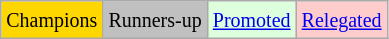<table class="wikitable">
<tr>
<td bgcolor=gold><small>Champions</small></td>
<td bgcolor=silver><small>Runners-up</small></td>
<td bgcolor="#DDFFDD"><small><a href='#'>Promoted</a></small></td>
<td bgcolor="#FFCCCC"><small><a href='#'>Relegated</a></small></td>
</tr>
</table>
